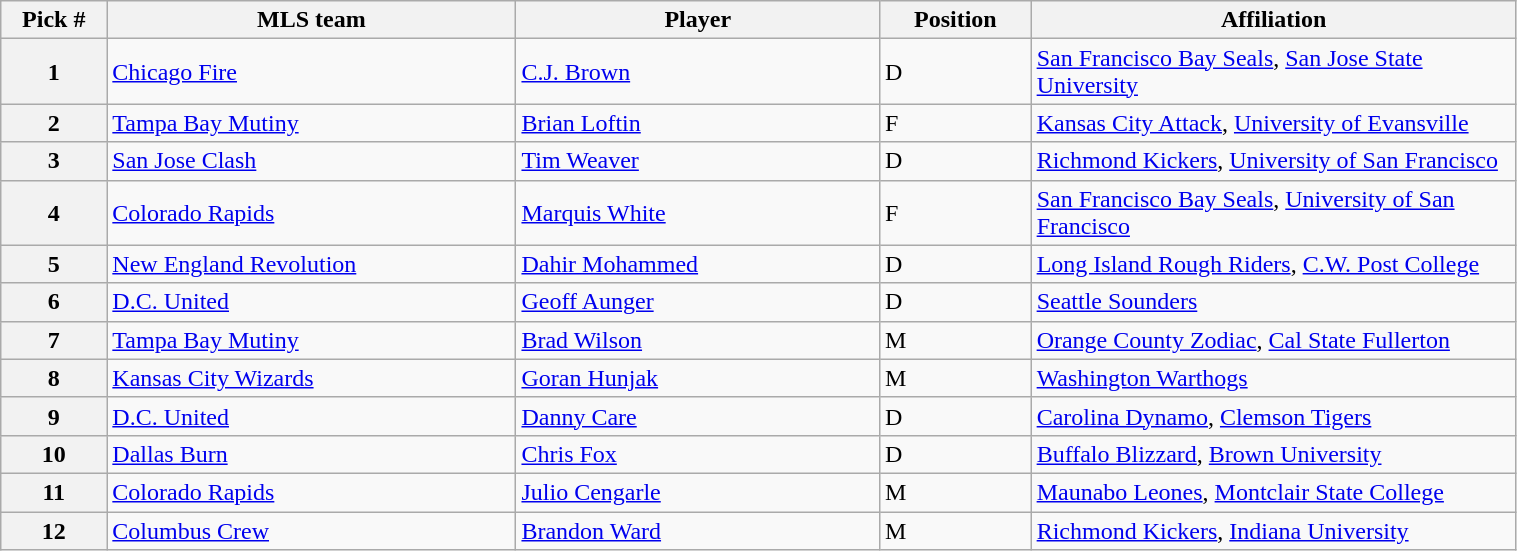<table class="wikitable sortable" style="width:80%">
<tr>
<th width=7%>Pick #</th>
<th width=27%>MLS team</th>
<th width=24%>Player</th>
<th width=10%>Position</th>
<th width=33%>Affiliation</th>
</tr>
<tr>
<th>1</th>
<td><a href='#'>Chicago Fire</a></td>
<td><a href='#'>C.J. Brown</a></td>
<td>D</td>
<td><a href='#'>San Francisco Bay Seals</a>, <a href='#'>San Jose State University</a></td>
</tr>
<tr>
<th>2</th>
<td><a href='#'>Tampa Bay Mutiny</a></td>
<td><a href='#'>Brian Loftin</a></td>
<td>F</td>
<td><a href='#'>Kansas City Attack</a>, <a href='#'>University of Evansville</a></td>
</tr>
<tr>
<th>3</th>
<td><a href='#'>San Jose Clash</a></td>
<td><a href='#'>Tim Weaver</a></td>
<td>D</td>
<td><a href='#'>Richmond Kickers</a>, <a href='#'>University of San Francisco</a></td>
</tr>
<tr>
<th>4</th>
<td><a href='#'>Colorado Rapids</a></td>
<td><a href='#'>Marquis White</a></td>
<td>F</td>
<td><a href='#'>San Francisco Bay Seals</a>, <a href='#'>University of San Francisco</a></td>
</tr>
<tr>
<th>5</th>
<td><a href='#'>New England Revolution</a></td>
<td><a href='#'>Dahir Mohammed</a></td>
<td>D</td>
<td><a href='#'>Long Island Rough Riders</a>, <a href='#'>C.W. Post College</a></td>
</tr>
<tr>
<th>6</th>
<td><a href='#'>D.C. United</a></td>
<td><a href='#'>Geoff Aunger</a></td>
<td>D</td>
<td><a href='#'>Seattle Sounders</a></td>
</tr>
<tr>
<th>7</th>
<td><a href='#'>Tampa Bay Mutiny</a></td>
<td><a href='#'>Brad Wilson</a></td>
<td>M</td>
<td><a href='#'>Orange County Zodiac</a>, <a href='#'>Cal State Fullerton</a></td>
</tr>
<tr>
<th>8</th>
<td><a href='#'>Kansas City Wizards</a></td>
<td><a href='#'>Goran Hunjak</a></td>
<td>M</td>
<td><a href='#'>Washington Warthogs</a></td>
</tr>
<tr>
<th>9</th>
<td><a href='#'>D.C. United</a></td>
<td><a href='#'>Danny Care</a></td>
<td>D</td>
<td><a href='#'>Carolina Dynamo</a>, <a href='#'>Clemson Tigers</a></td>
</tr>
<tr>
<th>10</th>
<td><a href='#'>Dallas Burn</a></td>
<td><a href='#'>Chris Fox</a></td>
<td>D</td>
<td><a href='#'>Buffalo Blizzard</a>, <a href='#'>Brown University</a></td>
</tr>
<tr>
<th>11</th>
<td><a href='#'>Colorado Rapids</a></td>
<td><a href='#'>Julio Cengarle</a></td>
<td>M</td>
<td><a href='#'>Maunabo Leones</a>, <a href='#'>Montclair State College</a></td>
</tr>
<tr>
<th>12</th>
<td><a href='#'>Columbus Crew</a></td>
<td><a href='#'>Brandon Ward</a></td>
<td>M</td>
<td><a href='#'>Richmond Kickers</a>, <a href='#'>Indiana University</a></td>
</tr>
</table>
